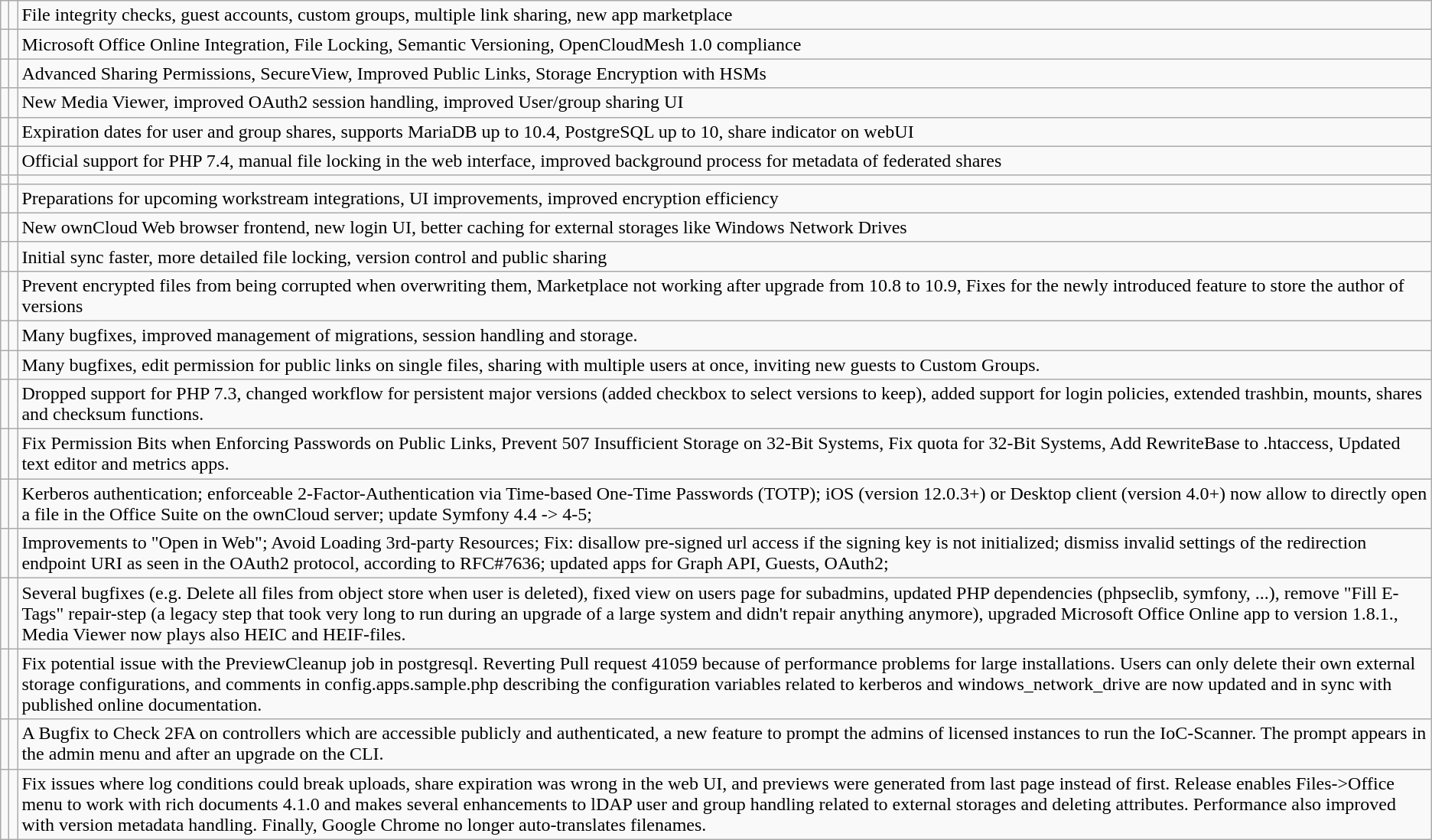<table class="wikitable">
<tr>
<td></td>
<td></td>
<td>File integrity checks, guest accounts, custom groups, multiple link sharing, new app marketplace</td>
</tr>
<tr>
<td></td>
<td></td>
<td>Microsoft Office Online Integration, File Locking, Semantic Versioning, OpenCloudMesh 1.0 compliance</td>
</tr>
<tr>
<td></td>
<td></td>
<td>Advanced Sharing Permissions, SecureView, Improved Public Links, Storage Encryption with HSMs</td>
</tr>
<tr>
<td></td>
<td></td>
<td>New Media Viewer, improved OAuth2 session handling, improved User/group sharing UI</td>
</tr>
<tr>
<td></td>
<td></td>
<td>Expiration dates for user and group shares, supports MariaDB up to 10.4, PostgreSQL up to 10, share indicator on webUI</td>
</tr>
<tr>
<td></td>
<td></td>
<td>Official support for PHP 7.4, manual file locking in the web interface, improved background process for metadata of federated shares</td>
</tr>
<tr>
<td></td>
<td></td>
<td></td>
</tr>
<tr>
<td></td>
<td></td>
<td>Preparations for upcoming workstream integrations, UI improvements, improved encryption efficiency</td>
</tr>
<tr>
<td></td>
<td></td>
<td>New ownCloud Web browser frontend, new login UI, better caching for external storages like Windows Network Drives</td>
</tr>
<tr>
<td></td>
<td></td>
<td>Initial sync faster, more detailed file locking, version control and public sharing</td>
</tr>
<tr>
<td></td>
<td></td>
<td>Prevent encrypted files from being corrupted when overwriting them, Marketplace not working after upgrade from 10.8 to 10.9, Fixes for the newly introduced feature to store the author of versions</td>
</tr>
<tr>
<td></td>
<td></td>
<td>Many bugfixes, improved management of migrations, session handling and storage.</td>
</tr>
<tr>
<td></td>
<td></td>
<td>Many bugfixes, edit permission for public links on single files, sharing with multiple users at once, inviting new guests to Custom Groups.</td>
</tr>
<tr>
<td></td>
<td></td>
<td>Dropped support for PHP 7.3, changed workflow for persistent major versions (added checkbox to select versions to keep), added support for login policies, extended trashbin, mounts, shares and checksum functions.</td>
</tr>
<tr>
<td></td>
<td></td>
<td>Fix Permission Bits when Enforcing Passwords on Public Links, Prevent 507 Insufficient Storage on 32-Bit Systems, Fix quota for 32-Bit Systems, Add RewriteBase to .htaccess, Updated text editor and metrics apps.</td>
</tr>
<tr>
<td></td>
<td></td>
<td>Kerberos authentication; enforceable 2-Factor-Authentication via Time-based One-Time Passwords (TOTP); iOS (version 12.0.3+) or Desktop client (version 4.0+) now allow to directly open a file in the Office Suite on the ownCloud server; update Symfony 4.4 -> 4-5;</td>
</tr>
<tr>
<td></td>
<td></td>
<td>Improvements to "Open in Web"; Avoid Loading 3rd-party Resources; Fix: disallow pre-signed url access if the signing key is not initialized; dismiss invalid settings of the redirection endpoint URI as seen in the OAuth2 protocol, according to RFC#7636; updated apps for Graph API, Guests, OAuth2;</td>
</tr>
<tr>
<td></td>
<td></td>
<td>Several bugfixes (e.g. Delete all files from object store when user is deleted), fixed view on users page for subadmins, updated PHP dependencies (phpseclib, symfony, ...), remove "Fill E-Tags" repair-step (a legacy step that took very long to run during an upgrade of a large system and didn't repair anything anymore), upgraded Microsoft Office Online app to version 1.8.1., Media Viewer now plays also HEIC and HEIF-files.</td>
</tr>
<tr>
<td></td>
<td></td>
<td>Fix potential issue with the PreviewCleanup job in postgresql. Reverting Pull request 41059 because of performance problems for large installations. Users can only delete their own external storage configurations, and comments in config.apps.sample.php describing the configuration variables related to kerberos and windows_network_drive are now updated and in sync with published online documentation.</td>
</tr>
<tr>
<td></td>
<td></td>
<td>A Bugfix to Check 2FA on controllers which are accessible publicly and authenticated, a new feature to prompt the admins of licensed instances to run the IoC-Scanner. The prompt appears in the admin menu and after an upgrade on the CLI.</td>
</tr>
<tr>
<td></td>
<td></td>
<td>Fix issues where log conditions could break uploads, share expiration was wrong in the web UI, and previews were generated from last page instead of first. Release enables Files->Office menu to work with rich documents 4.1.0 and makes several enhancements to lDAP user and group handling related to external storages and deleting attributes. Performance also improved with version metadata handling. Finally, Google Chrome no longer auto-translates filenames.</td>
</tr>
</table>
